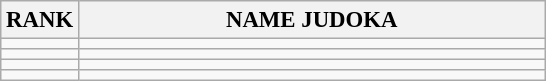<table class="wikitable" style="font-size:95%;">
<tr>
<th>RANK</th>
<th align="left" style="width: 20em">NAME JUDOKA</th>
</tr>
<tr>
<td align="center"></td>
<td></td>
</tr>
<tr>
<td align="center"></td>
<td></td>
</tr>
<tr>
<td align="center"></td>
<td></td>
</tr>
<tr>
<td align="center"></td>
<td></td>
</tr>
</table>
